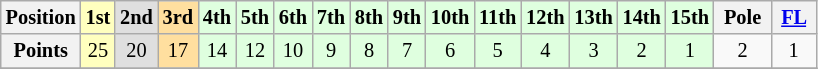<table class="wikitable" style="font-size: 85%;">
<tr>
<th>Position</th>
<td style="background-color:#ffffbf" align="center"><strong>1st</strong></td>
<td style="background-color:#dfdfdf" align="center"><strong>2nd</strong></td>
<td style="background-color:#ffdf9f" align="center"><strong>3rd</strong></td>
<td style="background-color:#dfffdf" align="center"><strong>4th</strong></td>
<td style="background-color:#dfffdf" align="center"><strong>5th</strong></td>
<td style="background-color:#dfffdf" align="center"><strong>6th</strong></td>
<td style="background-color:#dfffdf" align="center"><strong>7th</strong></td>
<td style="background-color:#dfffdf" align="center"><strong>8th</strong></td>
<td style="background-color:#dfffdf" align="center"><strong>9th</strong></td>
<td style="background-color:#dfffdf" align="center"><strong>10th</strong></td>
<td style="background-color:#dfffdf" align="center"><strong>11th</strong></td>
<td style="background-color:#dfffdf" align="center"><strong>12th</strong></td>
<td style="background-color:#dfffdf" align="center"><strong>13th</strong></td>
<td style="background-color:#dfffdf" align="center"><strong>14th</strong></td>
<td style="background-color:#dfffdf" align="center"><strong>15th</strong></td>
<th> Pole </th>
<th> <a href='#'>FL</a> </th>
</tr>
<tr>
<th>Points</th>
<td style="background-color:#ffffbf" align="center">25</td>
<td style="background-color:#dfdfdf" align="center">20</td>
<td style="background-color:#ffdf9f" align="center">17</td>
<td style="background-color:#dfffdf" align="center">14</td>
<td style="background-color:#dfffdf" align="center">12</td>
<td style="background-color:#dfffdf" align="center">10</td>
<td style="background-color:#dfffdf" align="center">9</td>
<td style="background-color:#dfffdf" align="center">8</td>
<td style="background-color:#dfffdf" align="center">7</td>
<td style="background-color:#dfffdf" align="center">6</td>
<td style="background-color:#dfffdf" align="center">5</td>
<td style="background-color:#dfffdf" align="center">4</td>
<td style="background-color:#dfffdf" align="center">3</td>
<td style="background-color:#dfffdf" align="center">2</td>
<td style="background-color:#dfffdf" align="center">1</td>
<td align=center>2</td>
<td align=center>1</td>
</tr>
<tr>
</tr>
</table>
